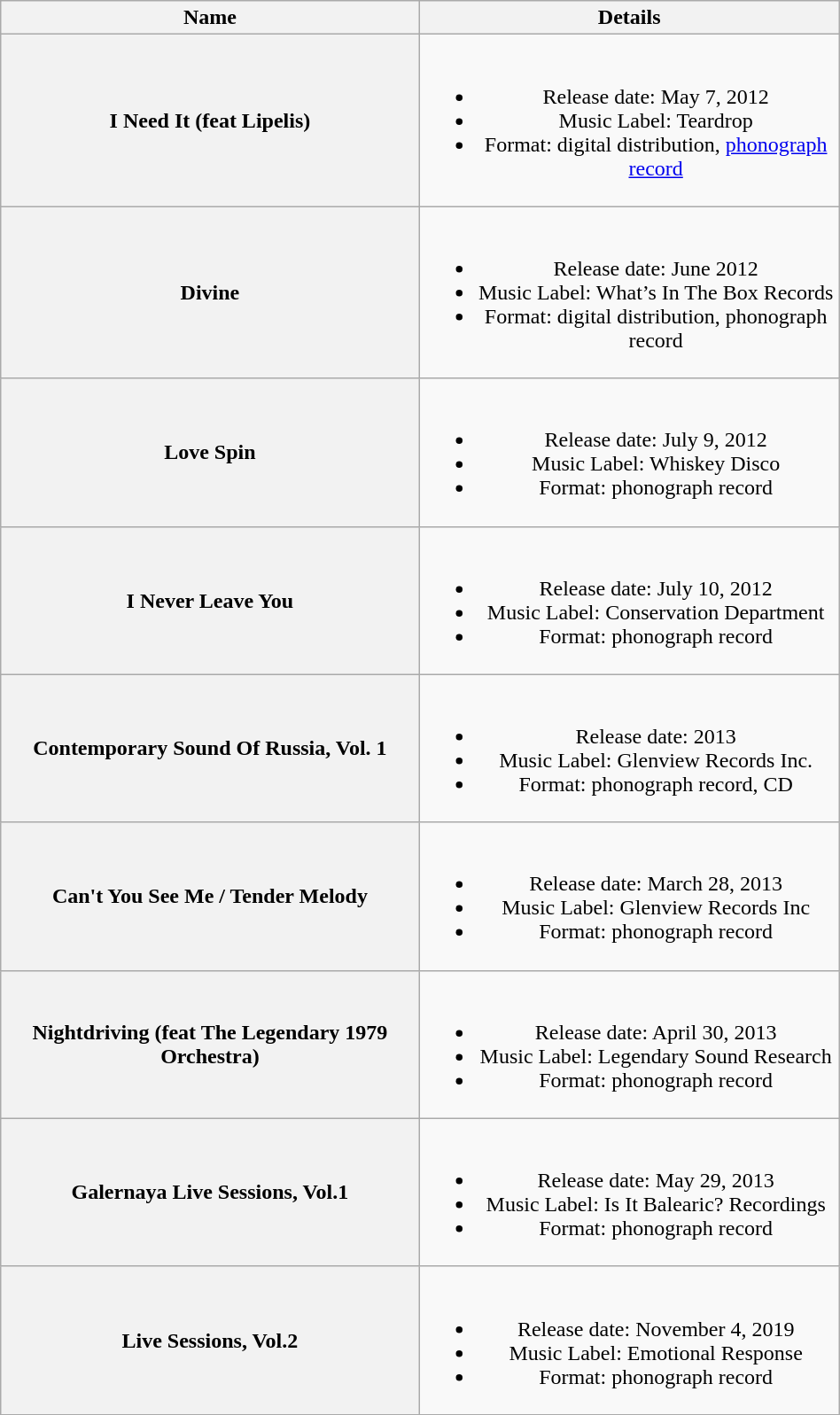<table class="wikitable plainrowheaders" style="text-align:center;width:50%">
<tr>
<th>Name</th>
<th>Details</th>
</tr>
<tr>
<th scope="row">I Need It (feat Lipelis)</th>
<td><br><ul><li>Release date: May 7, 2012</li><li>Music Label: Teardrop</li><li>Format: digital distribution, <a href='#'>phonograph record</a></li></ul></td>
</tr>
<tr>
<th scope="row">Divine</th>
<td><br><ul><li>Release date: June 2012</li><li>Music Label: What’s In The Box Records</li><li>Format: digital distribution, phonograph record</li></ul></td>
</tr>
<tr>
<th scope="row">Love Spin</th>
<td><br><ul><li>Release date: July 9, 2012</li><li>Music Label: Whiskey Disco</li><li>Format: phonograph record</li></ul></td>
</tr>
<tr>
<th scope="row">I Never Leave You</th>
<td><br><ul><li>Release date: July 10, 2012</li><li>Music Label: Conservation Department</li><li>Format: phonograph record</li></ul></td>
</tr>
<tr>
<th scope="row">Contemporary Sound Of Russia, Vol. 1</th>
<td><br><ul><li>Release date: 2013</li><li>Music Label: Glenview Records Inc.</li><li>Format: phonograph record, CD</li></ul></td>
</tr>
<tr>
<th scope="row">Can't You See Me / Tender Melody</th>
<td><br><ul><li>Release date: March 28, 2013</li><li>Music Label: Glenview Records Inc</li><li>Format: phonograph record</li></ul></td>
</tr>
<tr>
<th scope="row">Nightdriving (feat The Legendary 1979 Orchestra)</th>
<td><br><ul><li>Release date: April 30, 2013</li><li>Music Label: Legendary Sound Research</li><li>Format: phonograph record</li></ul></td>
</tr>
<tr>
<th scope="row">Galernaya Live Sessions, Vol.1</th>
<td><br><ul><li>Release date: May 29, 2013</li><li>Music Label: Is It Balearic? Recordings</li><li>Format: phonograph record</li></ul></td>
</tr>
<tr>
<th scope="row">Live Sessions, Vol.2</th>
<td><br><ul><li>Release date: November 4, 2019</li><li>Music Label: Emotional Response</li><li>Format: phonograph record</li></ul></td>
</tr>
<tr>
</tr>
</table>
